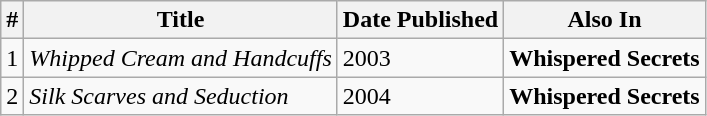<table class="wikitable">
<tr>
<th>#</th>
<th>Title</th>
<th>Date Published</th>
<th>Also In</th>
</tr>
<tr>
<td>1</td>
<td><em>Whipped Cream and Handcuffs</em></td>
<td>2003</td>
<td><strong>Whispered Secrets</strong></td>
</tr>
<tr>
<td>2</td>
<td><em>Silk Scarves and Seduction</em></td>
<td>2004</td>
<td><strong>Whispered Secrets</strong></td>
</tr>
</table>
